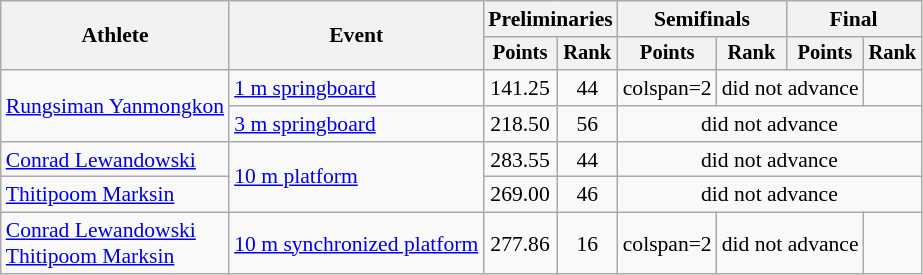<table class="wikitable" style="text-align:center; font-size:90%">
<tr>
<th rowspan=2>Athlete</th>
<th rowspan=2>Event</th>
<th colspan=2>Preliminaries</th>
<th colspan=2>Semifinals</th>
<th colspan=2>Final</th>
</tr>
<tr style="font-size:95%">
<th>Points</th>
<th>Rank</th>
<th>Points</th>
<th>Rank</th>
<th>Points</th>
<th>Rank</th>
</tr>
<tr>
<td align=left rowspan=2><a href='#'>Rungsiman Yanmongkon</a></td>
<td align=left><a href='#'>1 m springboard</a></td>
<td>141.25</td>
<td>44</td>
<td>colspan=2 </td>
<td colspan=2>did not advance</td>
</tr>
<tr>
<td align=left><a href='#'>3 m springboard</a></td>
<td>218.50</td>
<td>56</td>
<td colspan=4>did not advance</td>
</tr>
<tr>
<td align=left><a href='#'>Conrad Lewandowski</a></td>
<td rowspan=2 align=left><a href='#'>10 m platform</a></td>
<td>283.55</td>
<td>44</td>
<td colspan=4>did not advance</td>
</tr>
<tr>
<td align=left><a href='#'>Thitipoom Marksin</a></td>
<td>269.00</td>
<td>46</td>
<td colspan=4>did not advance</td>
</tr>
<tr>
<td align=left><a href='#'>Conrad Lewandowski</a><br><a href='#'>Thitipoom Marksin</a></td>
<td align=left><a href='#'>10 m synchronized platform</a></td>
<td>277.86</td>
<td>16</td>
<td>colspan=2 </td>
<td colspan=2>did not advance</td>
</tr>
</table>
